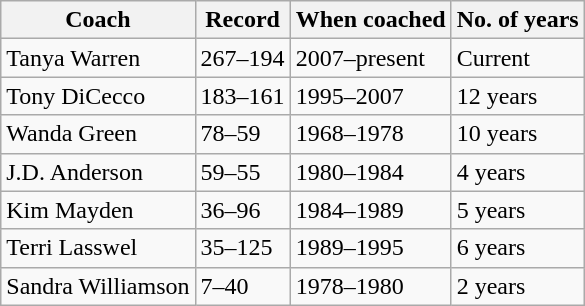<table class="wikitable">
<tr>
<th>Coach</th>
<th>Record</th>
<th>When coached</th>
<th>No. of years</th>
</tr>
<tr>
<td>Tanya Warren</td>
<td>267–194</td>
<td>2007–present</td>
<td>Current</td>
</tr>
<tr>
<td>Tony DiCecco</td>
<td>183–161</td>
<td>1995–2007</td>
<td>12 years</td>
</tr>
<tr>
<td>Wanda Green</td>
<td>78–59</td>
<td>1968–1978</td>
<td>10 years</td>
</tr>
<tr>
<td>J.D. Anderson</td>
<td>59–55</td>
<td>1980–1984</td>
<td>4 years</td>
</tr>
<tr>
<td>Kim Mayden</td>
<td>36–96</td>
<td>1984–1989</td>
<td>5 years</td>
</tr>
<tr>
<td>Terri Lasswel</td>
<td>35–125</td>
<td>1989–1995</td>
<td>6 years</td>
</tr>
<tr>
<td>Sandra Williamson</td>
<td>7–40</td>
<td>1978–1980</td>
<td>2 years</td>
</tr>
</table>
